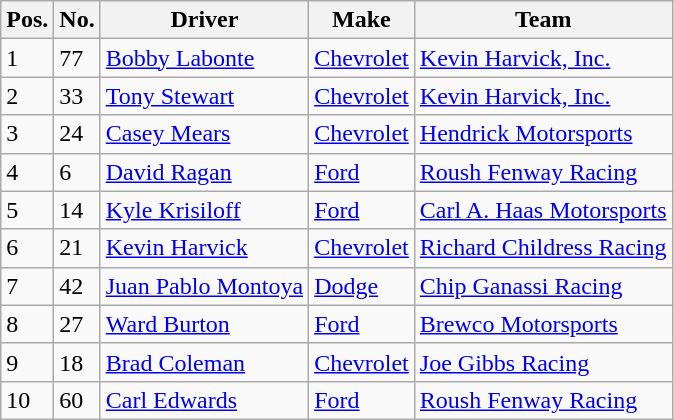<table class="wikitable">
<tr>
<th>Pos.</th>
<th>No.</th>
<th>Driver</th>
<th>Make</th>
<th>Team</th>
</tr>
<tr>
<td>1</td>
<td>77</td>
<td><a href='#'>Bobby Labonte</a></td>
<td><a href='#'>Chevrolet</a></td>
<td><a href='#'>Kevin Harvick, Inc.</a></td>
</tr>
<tr>
<td>2</td>
<td>33</td>
<td><a href='#'>Tony Stewart</a></td>
<td><a href='#'>Chevrolet</a></td>
<td><a href='#'>Kevin Harvick, Inc.</a></td>
</tr>
<tr>
<td>3</td>
<td>24</td>
<td><a href='#'>Casey Mears</a></td>
<td><a href='#'>Chevrolet</a></td>
<td><a href='#'>Hendrick Motorsports</a></td>
</tr>
<tr>
<td>4</td>
<td>6</td>
<td><a href='#'>David Ragan</a></td>
<td><a href='#'>Ford</a></td>
<td><a href='#'>Roush Fenway Racing</a></td>
</tr>
<tr>
<td>5</td>
<td>14</td>
<td><a href='#'>Kyle Krisiloff</a></td>
<td><a href='#'>Ford</a></td>
<td><a href='#'>Carl A. Haas Motorsports</a></td>
</tr>
<tr>
<td>6</td>
<td>21</td>
<td><a href='#'>Kevin Harvick</a></td>
<td><a href='#'>Chevrolet</a></td>
<td><a href='#'>Richard Childress Racing</a></td>
</tr>
<tr>
<td>7</td>
<td>42</td>
<td><a href='#'>Juan Pablo Montoya</a></td>
<td><a href='#'>Dodge</a></td>
<td><a href='#'>Chip Ganassi Racing</a></td>
</tr>
<tr>
<td>8</td>
<td>27</td>
<td><a href='#'>Ward Burton</a></td>
<td><a href='#'>Ford</a></td>
<td><a href='#'>Brewco Motorsports</a></td>
</tr>
<tr>
<td>9</td>
<td>18</td>
<td><a href='#'>Brad Coleman</a></td>
<td><a href='#'>Chevrolet</a></td>
<td><a href='#'>Joe Gibbs Racing</a></td>
</tr>
<tr>
<td>10</td>
<td>60</td>
<td><a href='#'>Carl Edwards</a></td>
<td><a href='#'>Ford</a></td>
<td><a href='#'>Roush Fenway Racing</a></td>
</tr>
</table>
